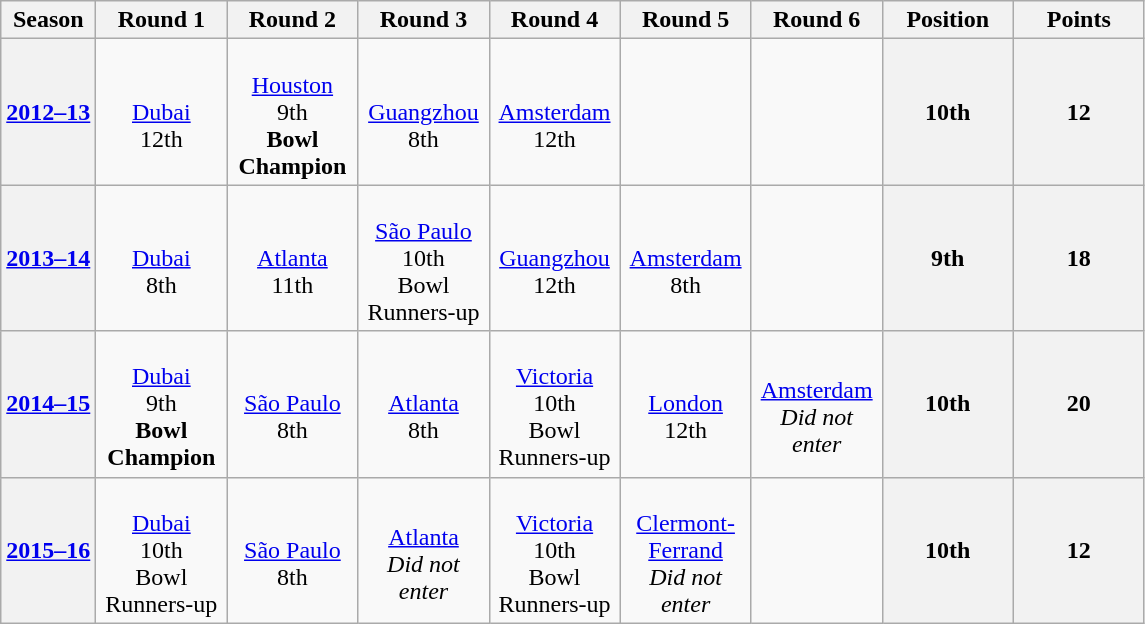<table class="wikitable">
<tr>
<th>Season</th>
<th width="80">Round 1</th>
<th width="80">Round 2</th>
<th width="80">Round 3</th>
<th width="80">Round 4</th>
<th width="80">Round 5</th>
<th width="80">Round 6</th>
<th width="80">Position</th>
<th width="80">Points</th>
</tr>
<tr>
<th align="left"><a href='#'>2012–13</a></th>
<td align="center"><br> <a href='#'>Dubai</a><br> 12th</td>
<td align="center"><br> <a href='#'>Houston</a><br> 9th <br><strong>Bowl Champion</strong></td>
<td align="center"><br> <a href='#'>Guangzhou</a><br> 8th</td>
<td align="center"><br> <a href='#'>Amsterdam</a><br> 12th</td>
<td align="center"></td>
<td align="center"></td>
<th>10th</th>
<th>12</th>
</tr>
<tr>
<th align="left"><a href='#'>2013–14</a></th>
<td align="center"><br> <a href='#'>Dubai</a><br> 8th</td>
<td align="center"><br> <a href='#'>Atlanta</a><br> 11th</td>
<td align="center"><br> <a href='#'>São Paulo</a><br> 10th <br>Bowl Runners-up</td>
<td align="center"><br> <a href='#'>Guangzhou</a><br> 12th</td>
<td align="center"><br> <a href='#'>Amsterdam</a><br> 8th</td>
<td align="center"></td>
<th>9th</th>
<th>18</th>
</tr>
<tr>
<th align="left"><a href='#'>2014–15</a></th>
<td align="center"><br> <a href='#'>Dubai</a><br> 9th <br><strong>Bowl Champion</strong></td>
<td align="center"><br> <a href='#'>São Paulo</a><br> 8th</td>
<td align="center"><br> <a href='#'>Atlanta</a><br> 8th</td>
<td align="center"><br> <a href='#'>Victoria</a><br> 10th <br>Bowl Runners-up</td>
<td align="center"><br> <a href='#'>London</a><br> 12th</td>
<td align="center"><br> <a href='#'>Amsterdam</a><br> <em>Did not enter</em></td>
<th>10th</th>
<th>20</th>
</tr>
<tr>
<th align="left"><a href='#'>2015–16</a></th>
<td align="center"><br> <a href='#'>Dubai</a><br> 10th <br>Bowl Runners-up</td>
<td align="center"><br> <a href='#'>São Paulo</a><br> 8th</td>
<td align="center"><br> <a href='#'>Atlanta</a><br> <em>Did not enter</em></td>
<td align="center"><br> <a href='#'>Victoria</a><br> 10th <br>Bowl Runners-up</td>
<td align="center"><br> <a href='#'>Clermont-Ferrand</a><br> <em>Did not enter</em></td>
<td align="center"></td>
<th>10th</th>
<th>12</th>
</tr>
</table>
